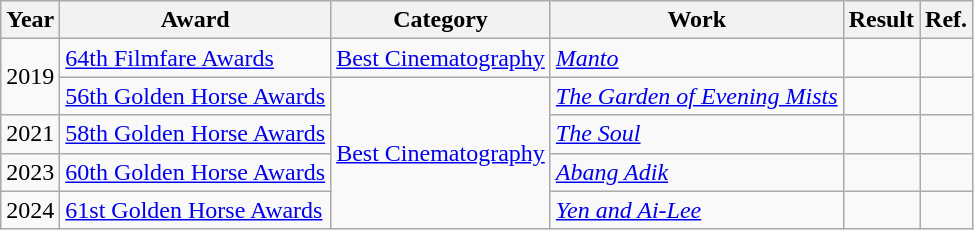<table class="wikitable plainrowheaders">
<tr>
<th>Year</th>
<th>Award</th>
<th>Category</th>
<th>Work</th>
<th>Result</th>
<th>Ref.</th>
</tr>
<tr>
<td rowspan="2">2019</td>
<td><a href='#'>64th Filmfare Awards</a></td>
<td><a href='#'>Best Cinematography</a></td>
<td><em><a href='#'>Manto</a></em></td>
<td></td>
<td></td>
</tr>
<tr>
<td><a href='#'>56th Golden Horse Awards</a></td>
<td rowspan="4"><a href='#'>Best Cinematography</a></td>
<td><em><a href='#'>The Garden of Evening Mists</a></em></td>
<td></td>
<td></td>
</tr>
<tr>
<td>2021</td>
<td><a href='#'>58th Golden Horse Awards</a></td>
<td><em><a href='#'>The Soul</a></em></td>
<td></td>
<td></td>
</tr>
<tr>
<td>2023</td>
<td><a href='#'>60th Golden Horse Awards</a></td>
<td><em><a href='#'>Abang Adik</a></em></td>
<td></td>
<td></td>
</tr>
<tr>
<td>2024</td>
<td><a href='#'>61st Golden Horse Awards</a></td>
<td><em><a href='#'>Yen and Ai-Lee</a></em></td>
<td></td>
<td></td>
</tr>
</table>
